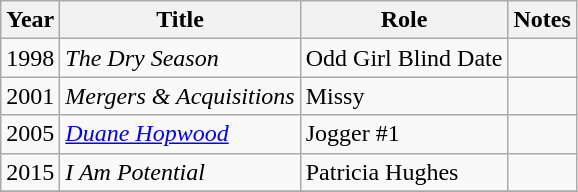<table class="wikitable sortable">
<tr>
<th>Year</th>
<th>Title</th>
<th>Role</th>
<th>Notes</th>
</tr>
<tr>
<td>1998</td>
<td><em>The Dry Season</em></td>
<td>Odd Girl Blind Date</td>
<td></td>
</tr>
<tr>
<td>2001</td>
<td><em>Mergers & Acquisitions</em></td>
<td>Missy</td>
<td></td>
</tr>
<tr>
<td>2005</td>
<td><em><a href='#'>Duane Hopwood</a></em></td>
<td>Jogger #1</td>
<td></td>
</tr>
<tr>
<td>2015</td>
<td><em>I Am Potential</em></td>
<td>Patricia Hughes</td>
<td></td>
</tr>
<tr>
</tr>
</table>
